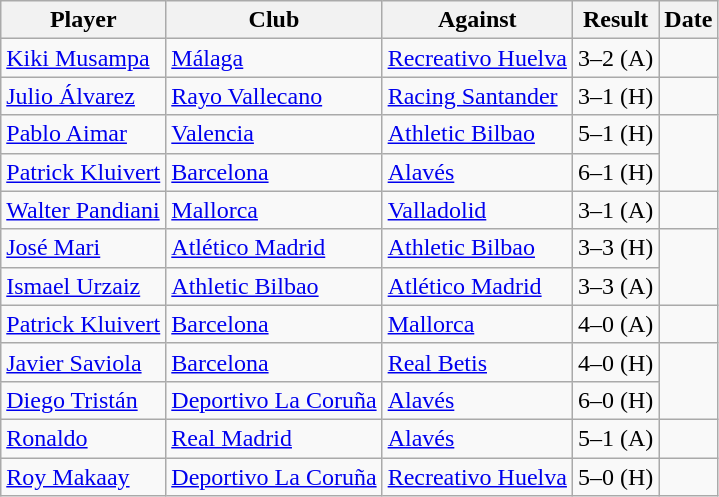<table class="wikitable sortable">
<tr>
<th>Player</th>
<th>Club</th>
<th>Against</th>
<th align="center">Result</th>
<th>Date</th>
</tr>
<tr>
<td> <a href='#'>Kiki Musampa</a></td>
<td><a href='#'>Málaga</a></td>
<td><a href='#'>Recreativo Huelva</a></td>
<td align="center">3–2 (A)</td>
<td></td>
</tr>
<tr>
<td> <a href='#'>Julio Álvarez</a></td>
<td><a href='#'>Rayo Vallecano</a></td>
<td><a href='#'>Racing Santander</a></td>
<td align="center">3–1 (H)</td>
<td></td>
</tr>
<tr>
<td> <a href='#'>Pablo Aimar</a></td>
<td><a href='#'>Valencia</a></td>
<td><a href='#'>Athletic Bilbao</a></td>
<td align="center">5–1 (H)</td>
<td rowspan=2></td>
</tr>
<tr>
<td> <a href='#'>Patrick Kluivert</a></td>
<td><a href='#'>Barcelona</a></td>
<td><a href='#'>Alavés</a></td>
<td align="center">6–1 (H)</td>
</tr>
<tr>
<td> <a href='#'>Walter Pandiani</a></td>
<td><a href='#'>Mallorca</a></td>
<td><a href='#'>Valladolid</a></td>
<td align="center">3–1 (A)</td>
<td></td>
</tr>
<tr>
<td> <a href='#'>José Mari</a></td>
<td><a href='#'>Atlético Madrid</a></td>
<td><a href='#'>Athletic Bilbao</a></td>
<td align="center">3–3 (H)</td>
<td rowspan=2></td>
</tr>
<tr>
<td> <a href='#'>Ismael Urzaiz</a></td>
<td><a href='#'>Athletic Bilbao</a></td>
<td><a href='#'>Atlético Madrid</a></td>
<td align="center">3–3 (A)</td>
</tr>
<tr>
<td> <a href='#'>Patrick Kluivert</a></td>
<td><a href='#'>Barcelona</a></td>
<td><a href='#'>Mallorca</a></td>
<td align="center">4–0 (A)</td>
<td></td>
</tr>
<tr>
<td> <a href='#'>Javier Saviola</a></td>
<td><a href='#'>Barcelona</a></td>
<td><a href='#'>Real Betis</a></td>
<td align="center">4–0 (H)</td>
<td rowspan=2></td>
</tr>
<tr>
<td> <a href='#'>Diego Tristán</a></td>
<td><a href='#'>Deportivo La Coruña</a></td>
<td><a href='#'>Alavés</a></td>
<td align="center">6–0 (H)</td>
</tr>
<tr>
<td> <a href='#'>Ronaldo</a></td>
<td><a href='#'>Real Madrid</a></td>
<td><a href='#'>Alavés</a></td>
<td align="center">5–1 (A)</td>
<td></td>
</tr>
<tr>
<td> <a href='#'>Roy Makaay</a></td>
<td><a href='#'>Deportivo La Coruña</a></td>
<td><a href='#'>Recreativo Huelva</a></td>
<td align="center">5–0 (H)</td>
<td></td>
</tr>
</table>
